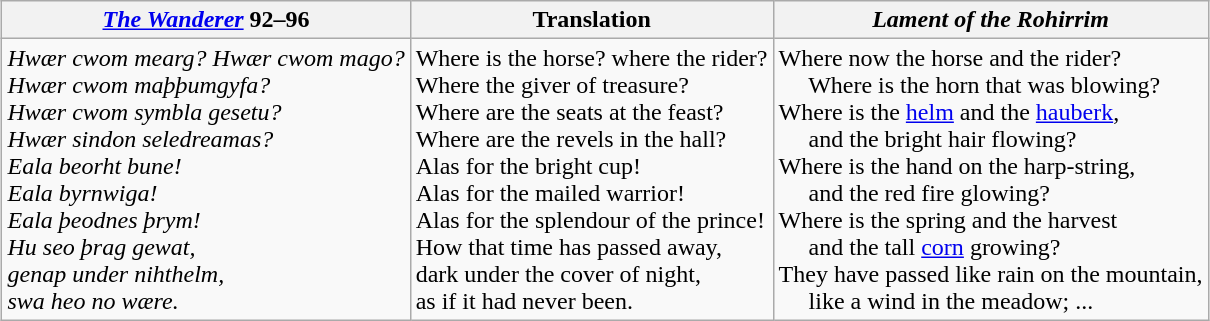<table class="wikitable" style="margin:1em auto;">
<tr>
<th><em><a href='#'>The Wanderer</a></em> 92–96</th>
<th>Translation</th>
<th><em>Lament of the Rohirrim</em></th>
</tr>
<tr>
<td><em>Hwær cwom mearg? Hwær cwom mago?<br>Hwær cwom maþþumgyfa?<br>Hwær cwom symbla gesetu?	<br>Hwær sindon seledreamas?<br>Eala beorht bune!<br>Eala byrnwiga!<br>Eala þeodnes þrym!<br>Hu seo þrag gewat,<br>genap under nihthelm,<br>swa heo no wære.</em><br></td>
<td>Where is the horse? where the rider?<br>Where the giver of treasure?<br>Where are the seats at the feast?<br>Where are the revels in the hall?<br>Alas for the bright cup!<br>Alas for the mailed warrior!<br>Alas for the splendour of the prince!<br>How that time has passed away,<br>dark under the cover of night,<br>as if it had never been.<br></td>
<td>Where now the horse and the rider?<br>     Where is the horn that was blowing?<br>Where is the <a href='#'>helm</a> and the <a href='#'>hauberk</a>,<br>     and the bright hair flowing?<br>Where is the hand on the harp-string,<br>     and the red fire glowing?<br>Where is the spring and the harvest<br>     and the tall <a href='#'>corn</a> growing?<br>They have passed like rain on the mountain,<br>     like a wind in the meadow; ...</td>
</tr>
</table>
